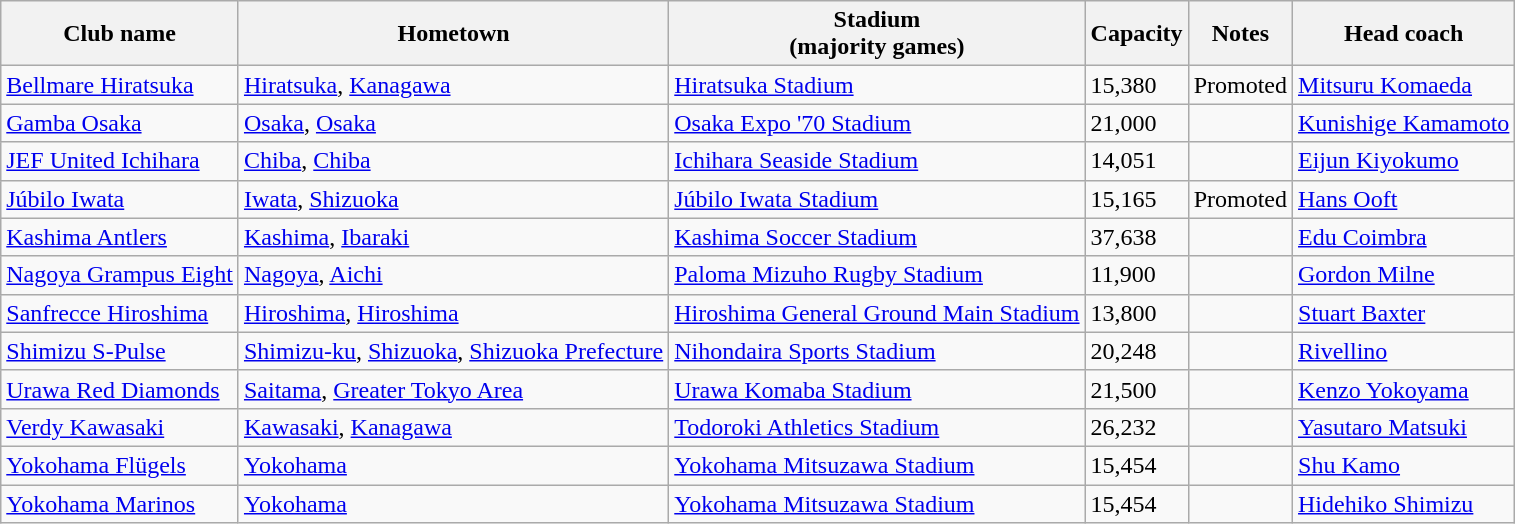<table class="wikitable sortable">
<tr>
<th>Club name</th>
<th>Hometown</th>
<th>Stadium <br> (majority games)</th>
<th>Capacity</th>
<th>Notes</th>
<th>Head coach</th>
</tr>
<tr>
<td><a href='#'>Bellmare Hiratsuka</a></td>
<td><a href='#'>Hiratsuka</a>, <a href='#'>Kanagawa</a></td>
<td><a href='#'>Hiratsuka Stadium</a></td>
<td>15,380</td>
<td>Promoted</td>
<td> <a href='#'>Mitsuru Komaeda</a></td>
</tr>
<tr>
<td><a href='#'>Gamba Osaka</a></td>
<td><a href='#'>Osaka</a>, <a href='#'>Osaka</a></td>
<td><a href='#'>Osaka Expo '70 Stadium</a></td>
<td>21,000</td>
<td></td>
<td> <a href='#'>Kunishige Kamamoto</a></td>
</tr>
<tr>
<td><a href='#'>JEF United Ichihara</a></td>
<td><a href='#'>Chiba</a>, <a href='#'>Chiba</a></td>
<td><a href='#'>Ichihara Seaside Stadium</a></td>
<td>14,051</td>
<td></td>
<td> <a href='#'>Eijun Kiyokumo</a></td>
</tr>
<tr>
<td><a href='#'>Júbilo Iwata</a></td>
<td><a href='#'>Iwata</a>, <a href='#'>Shizuoka</a></td>
<td><a href='#'>Júbilo Iwata Stadium</a></td>
<td>15,165</td>
<td>Promoted</td>
<td> <a href='#'>Hans Ooft</a></td>
</tr>
<tr>
<td><a href='#'>Kashima Antlers</a></td>
<td><a href='#'>Kashima</a>, <a href='#'>Ibaraki</a></td>
<td><a href='#'>Kashima Soccer Stadium</a></td>
<td>37,638</td>
<td></td>
<td> <a href='#'>Edu Coimbra</a></td>
</tr>
<tr>
<td><a href='#'>Nagoya Grampus Eight</a></td>
<td><a href='#'>Nagoya</a>, <a href='#'>Aichi</a></td>
<td><a href='#'>Paloma Mizuho Rugby Stadium</a></td>
<td>11,900</td>
<td></td>
<td> <a href='#'>Gordon Milne</a></td>
</tr>
<tr>
<td><a href='#'>Sanfrecce Hiroshima</a></td>
<td><a href='#'>Hiroshima</a>, <a href='#'>Hiroshima</a></td>
<td><a href='#'>Hiroshima General Ground Main Stadium</a></td>
<td>13,800</td>
<td></td>
<td> <a href='#'>Stuart Baxter</a></td>
</tr>
<tr>
<td><a href='#'>Shimizu S-Pulse</a></td>
<td><a href='#'>Shimizu-ku</a>, <a href='#'>Shizuoka</a>, <a href='#'>Shizuoka Prefecture</a></td>
<td><a href='#'>Nihondaira Sports Stadium</a></td>
<td>20,248</td>
<td></td>
<td> <a href='#'>Rivellino</a></td>
</tr>
<tr>
<td><a href='#'>Urawa Red Diamonds</a></td>
<td><a href='#'>Saitama</a>, <a href='#'>Greater Tokyo Area</a></td>
<td><a href='#'>Urawa Komaba Stadium</a></td>
<td>21,500</td>
<td></td>
<td> <a href='#'>Kenzo Yokoyama</a></td>
</tr>
<tr>
<td><a href='#'>Verdy Kawasaki</a></td>
<td><a href='#'>Kawasaki</a>, <a href='#'>Kanagawa</a></td>
<td><a href='#'>Todoroki Athletics Stadium</a></td>
<td>26,232</td>
<td></td>
<td> <a href='#'>Yasutaro Matsuki</a></td>
</tr>
<tr>
<td><a href='#'>Yokohama Flügels</a></td>
<td><a href='#'>Yokohama</a></td>
<td><a href='#'>Yokohama Mitsuzawa Stadium</a></td>
<td>15,454</td>
<td></td>
<td> <a href='#'>Shu Kamo</a></td>
</tr>
<tr>
<td><a href='#'>Yokohama Marinos</a></td>
<td><a href='#'>Yokohama</a></td>
<td><a href='#'>Yokohama Mitsuzawa Stadium</a></td>
<td>15,454</td>
<td></td>
<td> <a href='#'>Hidehiko Shimizu</a></td>
</tr>
</table>
